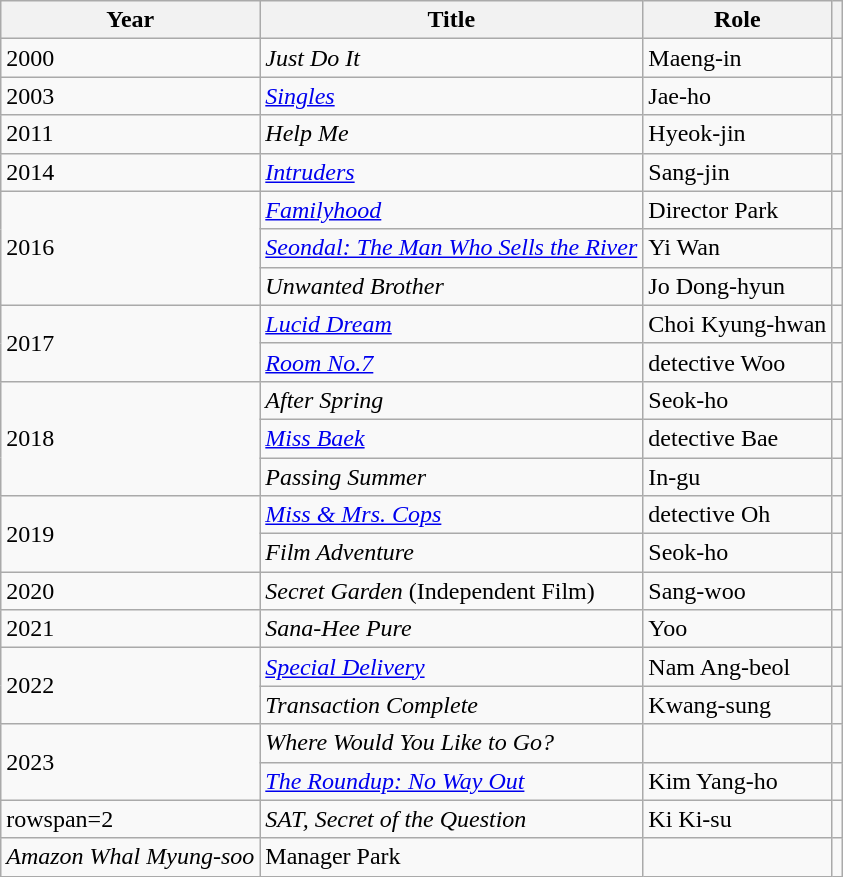<table class="wikitable">
<tr>
<th>Year</th>
<th>Title</th>
<th>Role</th>
<th class="unsortable"></th>
</tr>
<tr>
<td>2000</td>
<td><em>Just Do It</em></td>
<td>Maeng-in</td>
<td></td>
</tr>
<tr>
<td>2003</td>
<td><em><a href='#'>Singles</a></em></td>
<td>Jae-ho</td>
<td></td>
</tr>
<tr>
<td>2011</td>
<td><em>Help Me</em></td>
<td>Hyeok-jin</td>
<td></td>
</tr>
<tr>
<td>2014</td>
<td><em><a href='#'>Intruders</a></em></td>
<td>Sang-jin</td>
<td></td>
</tr>
<tr>
<td rowspan=3>2016</td>
<td><em><a href='#'>Familyhood</a></em></td>
<td>Director Park</td>
<td></td>
</tr>
<tr>
<td><em><a href='#'>Seondal: The Man Who Sells the River</a></em></td>
<td>Yi Wan</td>
<td></td>
</tr>
<tr>
<td><em>Unwanted Brother</em></td>
<td>Jo Dong-hyun</td>
<td></td>
</tr>
<tr>
<td rowspan=2>2017</td>
<td><em><a href='#'>Lucid Dream</a></em></td>
<td>Choi Kyung-hwan</td>
<td></td>
</tr>
<tr>
<td><em><a href='#'>Room No.7</a></em></td>
<td>detective Woo</td>
<td></td>
</tr>
<tr>
<td rowspan=3>2018</td>
<td><em>After Spring</em></td>
<td>Seok-ho</td>
<td></td>
</tr>
<tr>
<td><em><a href='#'>Miss Baek</a></em></td>
<td>detective Bae</td>
<td></td>
</tr>
<tr>
<td><em>Passing Summer</em></td>
<td>In-gu</td>
<td></td>
</tr>
<tr>
<td rowspan=2>2019</td>
<td><em><a href='#'>Miss & Mrs. Cops</a></em></td>
<td>detective Oh</td>
<td></td>
</tr>
<tr>
<td><em>Film Adventure</em></td>
<td>Seok-ho</td>
<td></td>
</tr>
<tr>
<td>2020</td>
<td><em>Secret Garden</em> (Independent Film)</td>
<td>Sang-woo</td>
<td></td>
</tr>
<tr>
<td>2021</td>
<td><em>Sana-Hee Pure</em></td>
<td>Yoo</td>
<td></td>
</tr>
<tr>
<td rowspan=2>2022</td>
<td><em><a href='#'>Special Delivery</a></em></td>
<td>Nam Ang-beol</td>
<td></td>
</tr>
<tr>
<td><em>Transaction Complete</em></td>
<td>Kwang-sung</td>
<td></td>
</tr>
<tr>
<td rowspan="2">2023</td>
<td><em>Where Would You Like to Go?</em></td>
<td></td>
<td></td>
</tr>
<tr>
<td><em><a href='#'>The Roundup: No Way Out</a></em></td>
<td>Kim Yang-ho</td>
<td></td>
</tr>
<tr>
<td>rowspan=2 </td>
<td><em>SAT, Secret of the Question</em></td>
<td>Ki Ki-su</td>
<td></td>
</tr>
<tr>
<td><em>Amazon Whal Myung-soo</em></td>
<td>Manager Park</td>
<td></td>
</tr>
</table>
